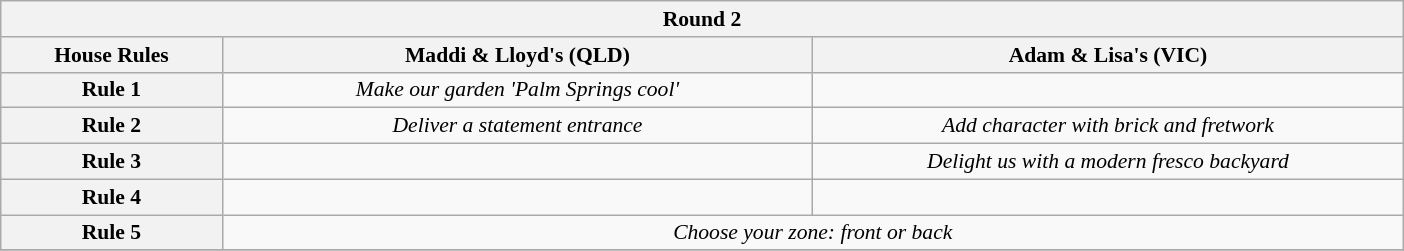<table class="wikitable plainrowheaders" style="text-align:center; font-size:90%; width:65em;">
<tr>
<th colspan="3" >Round 2</th>
</tr>
<tr>
<th style="width:15%;">House Rules</th>
<th style="width:40%;">Maddi & Lloyd's (QLD)</th>
<th style="width:40%;">Adam & Lisa's (VIC)</th>
</tr>
<tr>
<th>Rule 1</th>
<td><em>Make our garden 'Palm Springs cool' </em></td>
<td></td>
</tr>
<tr>
<th>Rule 2</th>
<td><em>Deliver a statement entrance</em></td>
<td><em>Add character with brick and fretwork</em></td>
</tr>
<tr>
<th>Rule 3</th>
<td></td>
<td><em>Delight us with a modern fresco backyard</em></td>
</tr>
<tr>
<th>Rule 4</th>
<td></td>
<td></td>
</tr>
<tr>
<th>Rule 5</th>
<td colspan="2"><em>Choose your zone: front or back</em></td>
</tr>
<tr>
</tr>
</table>
